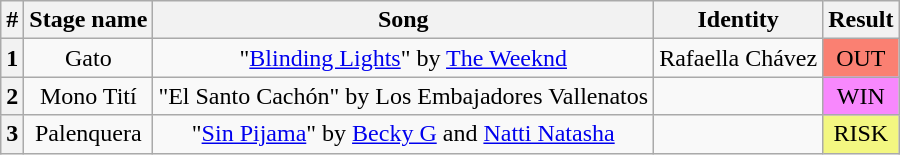<table class="wikitable plainrowheaders" style="text-align: center">
<tr>
<th>#</th>
<th>Stage name</th>
<th>Song</th>
<th>Identity</th>
<th>Result</th>
</tr>
<tr>
<th>1</th>
<td>Gato</td>
<td>"<a href='#'>Blinding Lights</a>" by <a href='#'>The Weeknd</a></td>
<td>Rafaella Chávez</td>
<td bgcolor=salmon>OUT</td>
</tr>
<tr>
<th>2</th>
<td>Mono Tití</td>
<td>"El Santo Cachón" by Los Embajadores Vallenatos</td>
<td></td>
<td bgcolor=#F888FD>WIN</td>
</tr>
<tr>
<th>3</th>
<td>Palenquera</td>
<td>"<a href='#'>Sin Pijama</a>" by <a href='#'>Becky G</a> and <a href='#'>Natti Natasha</a></td>
<td></td>
<td bgcolor=#F3F781>RISK</td>
</tr>
</table>
